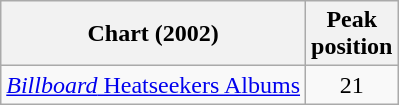<table class="wikitable">
<tr>
<th>Chart (2002)</th>
<th>Peak<br>position</th>
</tr>
<tr>
<td><a href='#'><em>Billboard</em> Heatseekers Albums</a></td>
<td align="center">21</td>
</tr>
</table>
